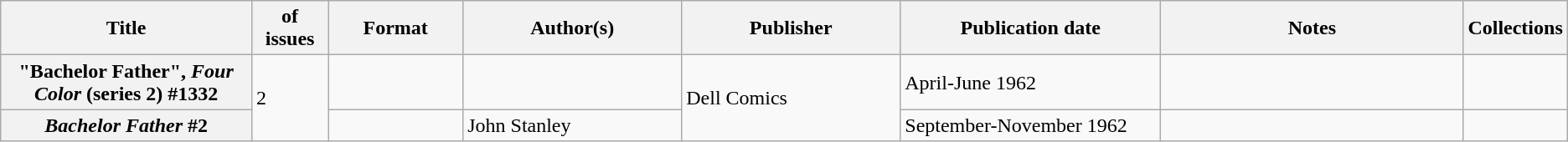<table class="wikitable">
<tr>
<th>Title</th>
<th style="width:40pt"> of issues</th>
<th style="width:75pt">Format</th>
<th style="width:125pt">Author(s)</th>
<th style="width:125pt">Publisher</th>
<th style="width:150pt">Publication date</th>
<th style="width:175pt">Notes</th>
<th>Collections</th>
</tr>
<tr>
<th>"Bachelor Father", <em>Four Color</em> (series 2) #1332</th>
<td rowspan="2">2</td>
<td></td>
<td></td>
<td rowspan="2">Dell Comics</td>
<td>April-June 1962</td>
<td></td>
<td></td>
</tr>
<tr>
<th><em>Bachelor Father</em> #2</th>
<td></td>
<td>John Stanley</td>
<td>September-November 1962</td>
<td></td>
<td></td>
</tr>
</table>
